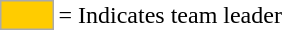<table>
<tr>
<td style="background-color:#FFCC00; border:1px solid #aaaaaa; width:2em;"></td>
<td>= Indicates team leader</td>
</tr>
</table>
